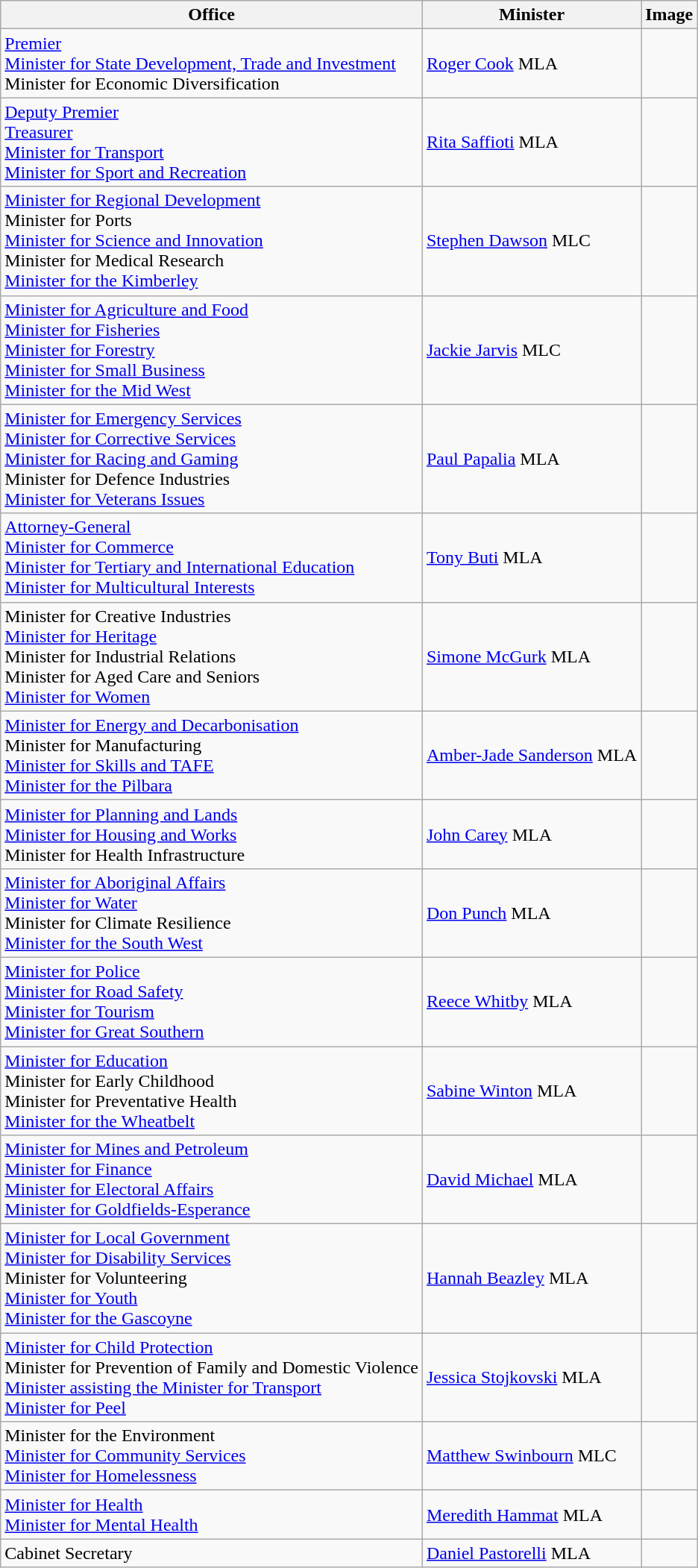<table class="wikitable sortable">
<tr>
<th>Office</th>
<th>Minister</th>
<th>Image</th>
</tr>
<tr>
<td><a href='#'>Premier</a><br><a href='#'>Minister for State Development, Trade and Investment</a><br>Minister for Economic Diversification</td>
<td><a href='#'>Roger Cook</a> MLA</td>
<td></td>
</tr>
<tr>
<td><a href='#'>Deputy Premier</a><br><a href='#'>Treasurer</a><br><a href='#'>Minister for Transport</a><br><a href='#'>Minister for Sport and Recreation</a></td>
<td><a href='#'>Rita Saffioti</a> MLA</td>
<td></td>
</tr>
<tr>
<td><a href='#'>Minister for Regional Development</a><br>Minister for Ports<br><a href='#'>Minister for Science and Innovation</a><br>Minister for Medical Research<br><a href='#'>Minister for the Kimberley</a></td>
<td><a href='#'>Stephen Dawson</a> MLC</td>
<td></td>
</tr>
<tr>
<td><a href='#'>Minister for Agriculture and Food</a><br><a href='#'>Minister for Fisheries</a><br><a href='#'>Minister for Forestry</a><br><a href='#'>Minister for Small Business</a><br><a href='#'>Minister for the Mid West</a></td>
<td><a href='#'>Jackie Jarvis</a> MLC</td>
<td></td>
</tr>
<tr>
<td><a href='#'>Minister for Emergency Services</a><br><a href='#'>Minister for Corrective Services</a><br><a href='#'>Minister for Racing and Gaming</a><br>Minister for Defence Industries<br><a href='#'>Minister for Veterans Issues</a></td>
<td><a href='#'>Paul Papalia</a> MLA</td>
<td></td>
</tr>
<tr>
<td><a href='#'>Attorney-General</a><br><a href='#'>Minister for Commerce</a><br><a href='#'>Minister for Tertiary and International Education</a><br><a href='#'>Minister for Multicultural Interests</a></td>
<td><a href='#'>Tony Buti</a> MLA</td>
<td></td>
</tr>
<tr>
<td>Minister for Creative Industries<br><a href='#'>Minister for Heritage</a><br>Minister for Industrial Relations<br>Minister for Aged Care and Seniors<br><a href='#'>Minister for Women</a></td>
<td><a href='#'>Simone McGurk</a> MLA</td>
<td></td>
</tr>
<tr>
<td><a href='#'>Minister for Energy and Decarbonisation</a><br>Minister for Manufacturing<br><a href='#'>Minister for Skills and TAFE</a><br><a href='#'>Minister for the Pilbara</a></td>
<td><a href='#'>Amber-Jade Sanderson</a> MLA</td>
<td></td>
</tr>
<tr>
<td><a href='#'>Minister for Planning and Lands</a><br><a href='#'>Minister for Housing and Works</a><br>Minister for Health Infrastructure</td>
<td><a href='#'>John Carey</a> MLA</td>
<td></td>
</tr>
<tr>
<td><a href='#'>Minister for Aboriginal Affairs</a><br><a href='#'>Minister for Water</a><br>Minister for Climate Resilience<br><a href='#'>Minister for the South West</a></td>
<td><a href='#'>Don Punch</a> MLA</td>
<td></td>
</tr>
<tr>
<td><a href='#'>Minister for Police</a><br><a href='#'>Minister for Road Safety</a><br><a href='#'>Minister for Tourism</a><br><a href='#'>Minister for Great Southern</a></td>
<td><a href='#'>Reece Whitby</a> MLA</td>
<td></td>
</tr>
<tr>
<td><a href='#'>Minister for Education</a><br>Minister for Early Childhood<br>Minister for Preventative Health<br><a href='#'>Minister for the Wheatbelt</a></td>
<td><a href='#'>Sabine Winton</a> MLA</td>
<td></td>
</tr>
<tr>
<td><a href='#'>Minister for Mines and Petroleum</a><br><a href='#'>Minister for Finance</a><br><a href='#'>Minister for Electoral Affairs</a><br><a href='#'>Minister for Goldfields-Esperance</a></td>
<td><a href='#'>David Michael</a> MLA</td>
<td></td>
</tr>
<tr>
<td><a href='#'>Minister for Local Government</a><br><a href='#'>Minister for Disability Services</a><br>Minister for Volunteering<br><a href='#'>Minister for Youth</a><br><a href='#'>Minister for the Gascoyne</a></td>
<td><a href='#'>Hannah Beazley</a> MLA</td>
<td></td>
</tr>
<tr>
<td><a href='#'>Minister for Child Protection</a><br>Minister for Prevention of Family and Domestic Violence<br><a href='#'>Minister assisting the Minister for Transport</a><br><a href='#'>Minister for Peel</a></td>
<td><a href='#'>Jessica Stojkovski</a> MLA</td>
<td></td>
</tr>
<tr>
<td>Minister for the Environment<br><a href='#'>Minister for Community Services</a><br><a href='#'>Minister for Homelessness</a></td>
<td><a href='#'>Matthew Swinbourn</a> MLC</td>
<td></td>
</tr>
<tr>
<td><a href='#'>Minister for Health</a><br><a href='#'>Minister for Mental Health</a></td>
<td><a href='#'>Meredith Hammat</a> MLA</td>
<td></td>
</tr>
<tr>
<td>Cabinet Secretary</td>
<td><a href='#'>Daniel Pastorelli</a> MLA</td>
<td></td>
</tr>
</table>
